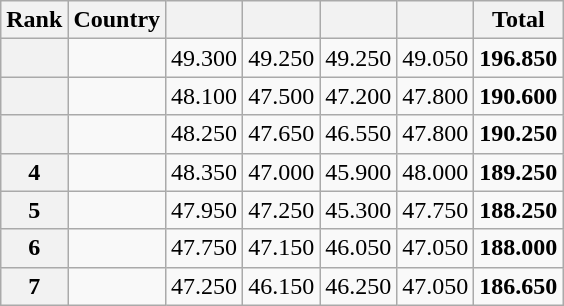<table class="wikitable sortable">
<tr>
<th scope="col">Rank</th>
<th scope="col">Country</th>
<th scope="col"></th>
<th scope="col"></th>
<th scope="col"></th>
<th scope="col"></th>
<th scope="col">Total</th>
</tr>
<tr>
<th scope="row"></th>
<td align="left"></td>
<td>49.300</td>
<td>49.250</td>
<td>49.250</td>
<td>49.050</td>
<td><strong>196.850</strong></td>
</tr>
<tr>
<th scope="row"></th>
<td align="left"></td>
<td>48.100</td>
<td>47.500</td>
<td>47.200</td>
<td>47.800</td>
<td><strong>190.600</strong></td>
</tr>
<tr>
<th scope="row"></th>
<td align="left"></td>
<td>48.250</td>
<td>47.650</td>
<td>46.550</td>
<td>47.800</td>
<td><strong>190.250</strong></td>
</tr>
<tr>
<th scope="row">4</th>
<td align="left"></td>
<td>48.350</td>
<td>47.000</td>
<td>45.900</td>
<td>48.000</td>
<td><strong>189.250</strong></td>
</tr>
<tr>
<th scope="row">5</th>
<td align="left"></td>
<td>47.950</td>
<td>47.250</td>
<td>45.300</td>
<td>47.750</td>
<td><strong>188.250</strong></td>
</tr>
<tr>
<th scope="row">6</th>
<td align="left"></td>
<td>47.750</td>
<td>47.150</td>
<td>46.050</td>
<td>47.050</td>
<td><strong>188.000</strong></td>
</tr>
<tr>
<th scope="row">7</th>
<td align="left"></td>
<td>47.250</td>
<td>46.150</td>
<td>46.250</td>
<td>47.050</td>
<td><strong>186.650</strong></td>
</tr>
</table>
